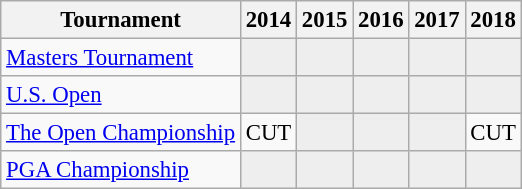<table class="wikitable" style="font-size:95%;text-align:center;">
<tr>
<th>Tournament</th>
<th>2014</th>
<th>2015</th>
<th>2016</th>
<th>2017</th>
<th>2018</th>
</tr>
<tr>
<td align=left><a href='#'>Masters Tournament</a></td>
<td style="background:#eeeeee;"></td>
<td style="background:#eeeeee;"></td>
<td style="background:#eeeeee;"></td>
<td style="background:#eeeeee;"></td>
<td style="background:#eeeeee;"></td>
</tr>
<tr>
<td align=left><a href='#'>U.S. Open</a></td>
<td style="background:#eeeeee;"></td>
<td style="background:#eeeeee;"></td>
<td style="background:#eeeeee;"></td>
<td style="background:#eeeeee;"></td>
<td style="background:#eeeeee;"></td>
</tr>
<tr>
<td align=left><a href='#'>The Open Championship</a></td>
<td>CUT</td>
<td style="background:#eeeeee;"></td>
<td style="background:#eeeeee;"></td>
<td style="background:#eeeeee;"></td>
<td>CUT</td>
</tr>
<tr>
<td align=left><a href='#'>PGA Championship</a></td>
<td style="background:#eeeeee;"></td>
<td style="background:#eeeeee;"></td>
<td style="background:#eeeeee;"></td>
<td style="background:#eeeeee;"></td>
<td style="background:#eeeeee;"></td>
</tr>
</table>
